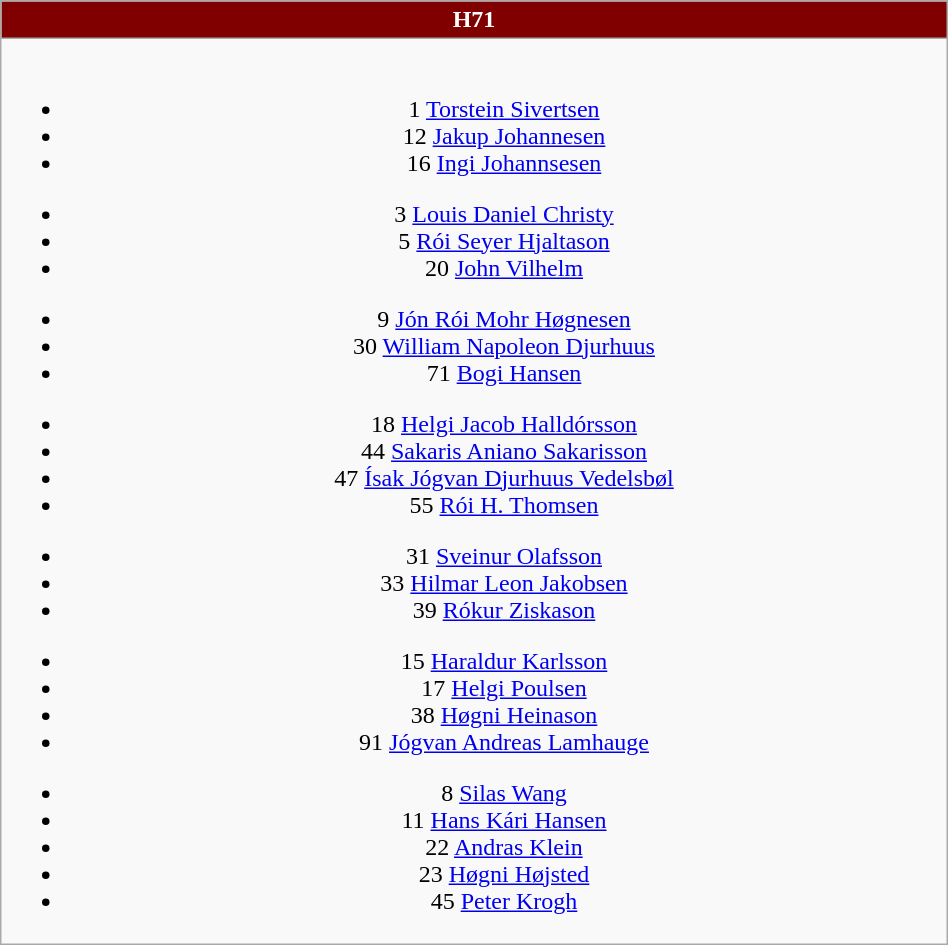<table class="wikitable" style="font-size:100%; text-align:center; width:50%">
<tr>
<th colspan=5 style="background-color:maroon;color:white;text-align:center;">H71</th>
</tr>
<tr>
<td><br>
<ul><li>1  <a href='#'>Torstein Sivertsen</a></li><li>12  <a href='#'>Jakup Johannesen</a></li><li>16  <a href='#'>Ingi Johannsesen</a></li></ul><ul><li>3  <a href='#'>Louis Daniel Christy</a></li><li>5  <a href='#'>Rói Seyer Hjaltason</a></li><li>20  <a href='#'>John Vilhelm</a></li></ul><ul><li>9  <a href='#'>Jón Rói Mohr Høgnesen</a></li><li>30  <a href='#'>William Napoleon Djurhuus</a></li><li>71  <a href='#'>Bogi Hansen</a></li></ul><ul><li>18  <a href='#'>Helgi Jacob Halldórsson</a></li><li>44  <a href='#'>Sakaris Aniano Sakarisson</a></li><li>47  <a href='#'>Ísak Jógvan Djurhuus Vedelsbøl</a></li><li>55  <a href='#'>Rói H. Thomsen</a></li></ul><ul><li>31  <a href='#'>Sveinur Olafsson</a></li><li>33  <a href='#'>Hilmar Leon Jakobsen</a></li><li>39  <a href='#'>Rókur Ziskason</a></li></ul><ul><li>15  <a href='#'>Haraldur Karlsson</a></li><li>17  <a href='#'>Helgi Poulsen</a></li><li>38  <a href='#'>Høgni Heinason</a></li><li>91  <a href='#'>Jógvan Andreas Lamhauge</a></li></ul><ul><li>8  <a href='#'>Silas Wang</a></li><li>11  <a href='#'>Hans Kári Hansen</a></li><li>22  <a href='#'>Andras Klein</a></li><li>23  <a href='#'>Høgni Højsted</a></li><li>45  <a href='#'>Peter Krogh</a></li></ul></td>
</tr>
</table>
